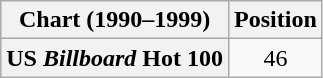<table class="wikitable plainrowheaders" style="text-align:center">
<tr>
<th>Chart (1990–1999)</th>
<th>Position</th>
</tr>
<tr>
<th scope="row">US <em>Billboard</em> Hot 100</th>
<td>46</td>
</tr>
</table>
